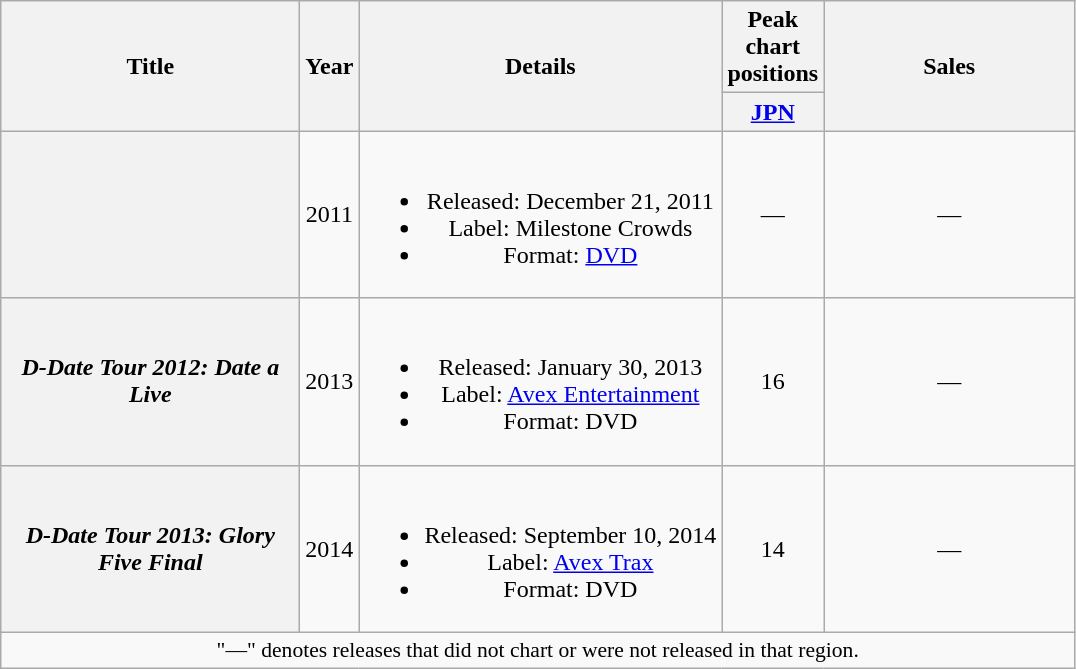<table class="wikitable plainrowheaders" style="text-align:center;">
<tr>
<th rowspan="2" style="width:12em;">Title</th>
<th rowspan="2">Year</th>
<th rowspan="2">Details</th>
<th colspan="1">Peak chart positions<br></th>
<th rowspan="2" style="width:10em;">Sales</th>
</tr>
<tr>
<th width="30"><a href='#'>JPN</a></th>
</tr>
<tr>
<th scope="row"></th>
<td>2011</td>
<td><br><ul><li>Released: December 21, 2011</li><li>Label: Milestone Crowds</li><li>Format: <a href='#'>DVD</a></li></ul></td>
<td>—</td>
<td>—</td>
</tr>
<tr>
<th scope="row"><em>D-Date Tour 2012: Date a Live</em></th>
<td>2013</td>
<td><br><ul><li>Released: January 30, 2013</li><li>Label: <a href='#'>Avex Entertainment</a></li><li>Format: DVD</li></ul></td>
<td>16</td>
<td>—</td>
</tr>
<tr>
<th scope="row"><em>D-Date Tour 2013: Glory Five Final</em></th>
<td>2014</td>
<td><br><ul><li>Released: September 10, 2014</li><li>Label: <a href='#'>Avex Trax</a></li><li>Format: DVD</li></ul></td>
<td>14</td>
<td>—</td>
</tr>
<tr>
<td colspan="6" style="font-size:90%;">"—" denotes releases that did not chart or were not released in that region.</td>
</tr>
</table>
